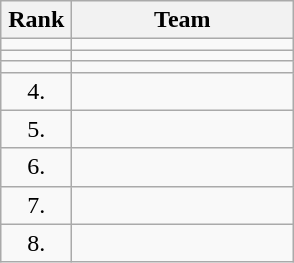<table class="wikitable" style="text-align: center;">
<tr>
<th width=40>Rank</th>
<th width=140>Team</th>
</tr>
<tr>
<td></td>
<td style="text-align:left;"></td>
</tr>
<tr>
<td></td>
<td style="text-align:left;"></td>
</tr>
<tr>
<td></td>
<td style="text-align:left;"></td>
</tr>
<tr>
<td>4.</td>
<td style="text-align:left;"></td>
</tr>
<tr>
<td>5.</td>
<td style="text-align:left;"></td>
</tr>
<tr>
<td>6.</td>
<td style="text-align:left;"></td>
</tr>
<tr>
<td>7.</td>
<td style="text-align:left;"></td>
</tr>
<tr>
<td>8.</td>
<td style="text-align:left;"></td>
</tr>
</table>
